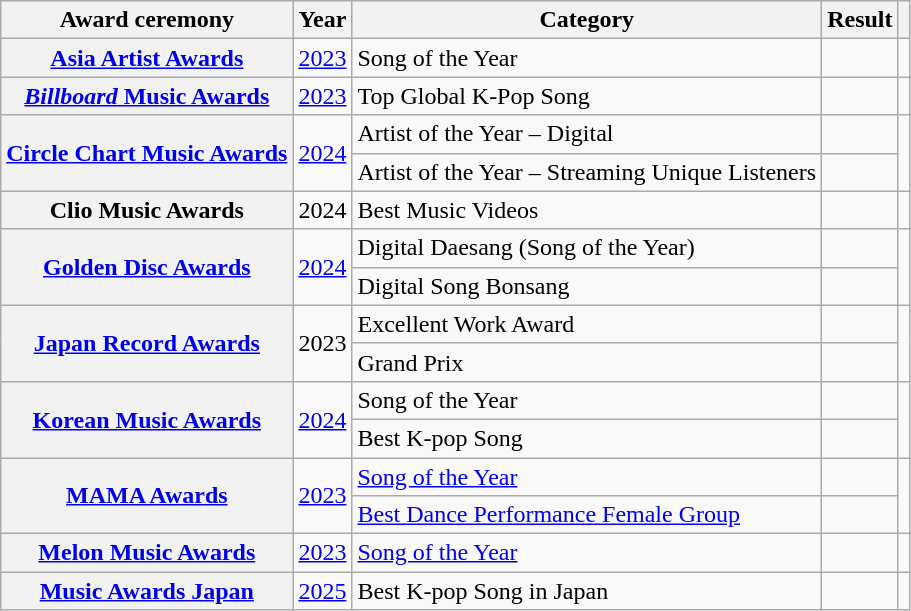<table class="wikitable plainrowheaders sortable" style="text-align:center">
<tr>
<th scope="col">Award ceremony</th>
<th scope="col">Year</th>
<th scope="col">Category</th>
<th scope="col">Result</th>
<th scope="col" class="unsortable"></th>
</tr>
<tr>
<th scope="row"><a href='#'>Asia Artist Awards</a></th>
<td><a href='#'>2023</a></td>
<td style="text-align:left">Song of the Year</td>
<td></td>
<td align="center"></td>
</tr>
<tr>
<th scope="row"><a href='#'><em>Billboard</em> Music Awards</a></th>
<td><a href='#'>2023</a></td>
<td style="text-align:left">Top Global K-Pop Song</td>
<td></td>
<td align="center"></td>
</tr>
<tr>
<th scope="row" rowspan="2"><a href='#'>Circle Chart Music Awards</a></th>
<td rowspan="2"><a href='#'>2024</a></td>
<td style="text-align:left">Artist of the Year – Digital</td>
<td></td>
<td rowspan="2"></td>
</tr>
<tr>
<td style="text-align:left">Artist of the Year – Streaming Unique Listeners</td>
<td></td>
</tr>
<tr>
<th scope="row">Clio Music Awards</th>
<td>2024</td>
<td style="text-align:left">Best Music Videos</td>
<td></td>
<td></td>
</tr>
<tr>
<th scope="row" rowspan="2"><a href='#'>Golden Disc Awards</a></th>
<td rowspan="2"><a href='#'>2024</a></td>
<td style="text-align:left">Digital Daesang (Song of the Year)</td>
<td></td>
<td rowspan="2"></td>
</tr>
<tr>
<td style="text-align:left">Digital Song Bonsang</td>
<td></td>
</tr>
<tr>
<th rowspan="2" scope="row"><a href='#'>Japan Record Awards</a></th>
<td rowspan="2">2023</td>
<td style="text-align:left">Excellent Work Award</td>
<td></td>
<td rowspan="2"></td>
</tr>
<tr>
<td style="text-align:left">Grand Prix</td>
<td></td>
</tr>
<tr>
<th scope="row" rowspan="2"><a href='#'>Korean Music Awards</a></th>
<td rowspan="2"><a href='#'>2024</a></td>
<td style="text-align:left">Song of the Year</td>
<td></td>
<td rowspan="2"></td>
</tr>
<tr>
<td style="text-align:left">Best K-pop Song</td>
<td></td>
</tr>
<tr>
<th rowspan="2" scope="row"><a href='#'>MAMA Awards</a></th>
<td rowspan="2"><a href='#'>2023</a></td>
<td style="text-align:left"><a href='#'>Song of the Year</a></td>
<td></td>
<td rowspan="2" style="text-align:center"></td>
</tr>
<tr>
<td style="text-align:left"><a href='#'>Best Dance Performance Female Group</a></td>
<td></td>
</tr>
<tr>
<th scope="row"><a href='#'>Melon Music Awards</a></th>
<td><a href='#'>2023</a></td>
<td style="text-align:left"><a href='#'>Song of the Year</a></td>
<td></td>
<td></td>
</tr>
<tr>
<th scope="row"><a href='#'>Music Awards Japan</a></th>
<td><a href='#'>2025</a></td>
<td style="text-align:left">Best K-pop Song in Japan</td>
<td></td>
<td></td>
</tr>
</table>
